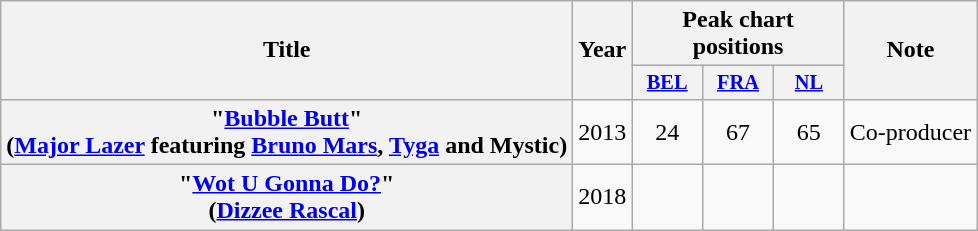<table class="wikitable plainrowheaders" style="text-align:center;">
<tr>
<th rowspan="2" scope="col">Title</th>
<th rowspan="2" scope="col">Year</th>
<th colspan="3" scope="col">Peak chart positions</th>
<th rowspan="2" scope="col">Note</th>
</tr>
<tr>
<th scope="col" style="width:3em;font-size:85%;"><a href='#'>BEL</a><br></th>
<th scope="col" style="width:3em;font-size:85%;"><a href='#'>FRA</a><br></th>
<th scope="col" style="width:3em;font-size:85%;"><a href='#'>NL</a><br></th>
</tr>
<tr>
<th scope="row">"<a href='#'>Bubble Butt</a>"<br><span>(<a href='#'>Major Lazer</a> featuring <a href='#'>Bruno Mars</a>, <a href='#'>Tyga</a> and Mystic)</span></th>
<td>2013</td>
<td>24</td>
<td>67</td>
<td>65</td>
<td>Co-producer</td>
</tr>
<tr>
<th scope="row">"<a href='#'>Wot U Gonna Do?</a>"<br><span>(<a href='#'>Dizzee Rascal</a>)</span></th>
<td>2018</td>
<td></td>
<td></td>
<td></td>
<td></td>
</tr>
</table>
